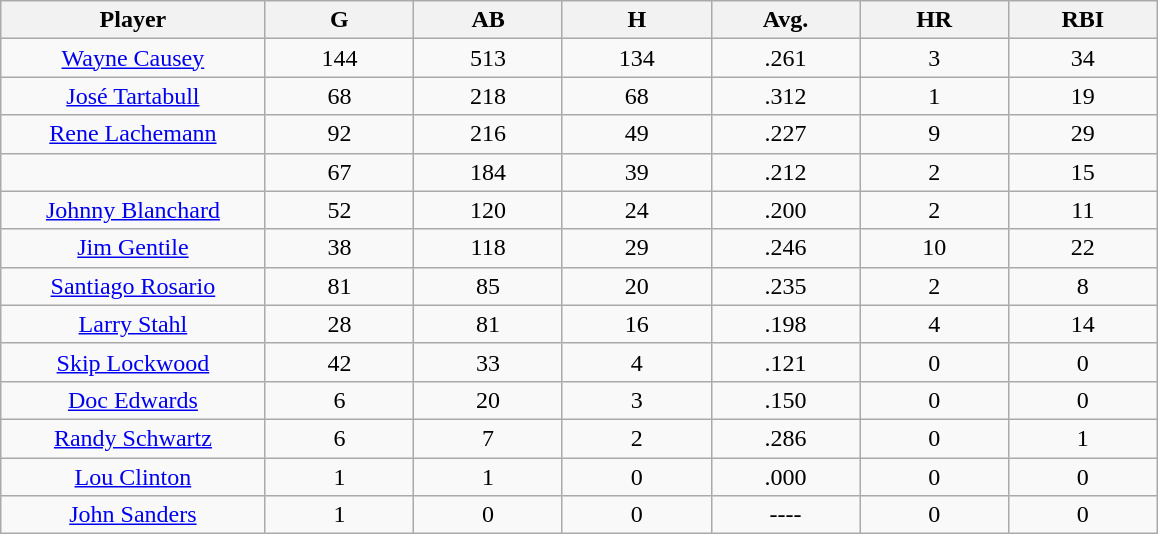<table class="wikitable sortable">
<tr>
<th bgcolor="#DDDDFF" width="16%">Player</th>
<th bgcolor="#DDDDFF" width="9%">G</th>
<th bgcolor="#DDDDFF" width="9%">AB</th>
<th bgcolor="#DDDDFF" width="9%">H</th>
<th bgcolor="#DDDDFF" width="9%">Avg.</th>
<th bgcolor="#DDDDFF" width="9%">HR</th>
<th bgcolor="#DDDDFF" width="9%">RBI</th>
</tr>
<tr align="center">
<td><a href='#'>Wayne Causey</a></td>
<td>144</td>
<td>513</td>
<td>134</td>
<td>.261</td>
<td>3</td>
<td>34</td>
</tr>
<tr align=center>
<td><a href='#'>José Tartabull</a></td>
<td>68</td>
<td>218</td>
<td>68</td>
<td>.312</td>
<td>1</td>
<td>19</td>
</tr>
<tr align=center>
<td><a href='#'>Rene Lachemann</a></td>
<td>92</td>
<td>216</td>
<td>49</td>
<td>.227</td>
<td>9</td>
<td>29</td>
</tr>
<tr align=center>
<td></td>
<td>67</td>
<td>184</td>
<td>39</td>
<td>.212</td>
<td>2</td>
<td>15</td>
</tr>
<tr align="center">
<td><a href='#'>Johnny Blanchard</a></td>
<td>52</td>
<td>120</td>
<td>24</td>
<td>.200</td>
<td>2</td>
<td>11</td>
</tr>
<tr align=center>
<td><a href='#'>Jim Gentile</a></td>
<td>38</td>
<td>118</td>
<td>29</td>
<td>.246</td>
<td>10</td>
<td>22</td>
</tr>
<tr align=center>
<td><a href='#'>Santiago Rosario</a></td>
<td>81</td>
<td>85</td>
<td>20</td>
<td>.235</td>
<td>2</td>
<td>8</td>
</tr>
<tr align=center>
<td><a href='#'>Larry Stahl</a></td>
<td>28</td>
<td>81</td>
<td>16</td>
<td>.198</td>
<td>4</td>
<td>14</td>
</tr>
<tr align=center>
<td><a href='#'>Skip Lockwood</a></td>
<td>42</td>
<td>33</td>
<td>4</td>
<td>.121</td>
<td>0</td>
<td>0</td>
</tr>
<tr align=center>
<td><a href='#'>Doc Edwards</a></td>
<td>6</td>
<td>20</td>
<td>3</td>
<td>.150</td>
<td>0</td>
<td>0</td>
</tr>
<tr align=center>
<td><a href='#'>Randy Schwartz</a></td>
<td>6</td>
<td>7</td>
<td>2</td>
<td>.286</td>
<td>0</td>
<td>1</td>
</tr>
<tr align=center>
<td><a href='#'>Lou Clinton</a></td>
<td>1</td>
<td>1</td>
<td>0</td>
<td>.000</td>
<td>0</td>
<td>0</td>
</tr>
<tr align=center>
<td><a href='#'>John Sanders</a></td>
<td>1</td>
<td>0</td>
<td>0</td>
<td>----</td>
<td>0</td>
<td>0</td>
</tr>
</table>
